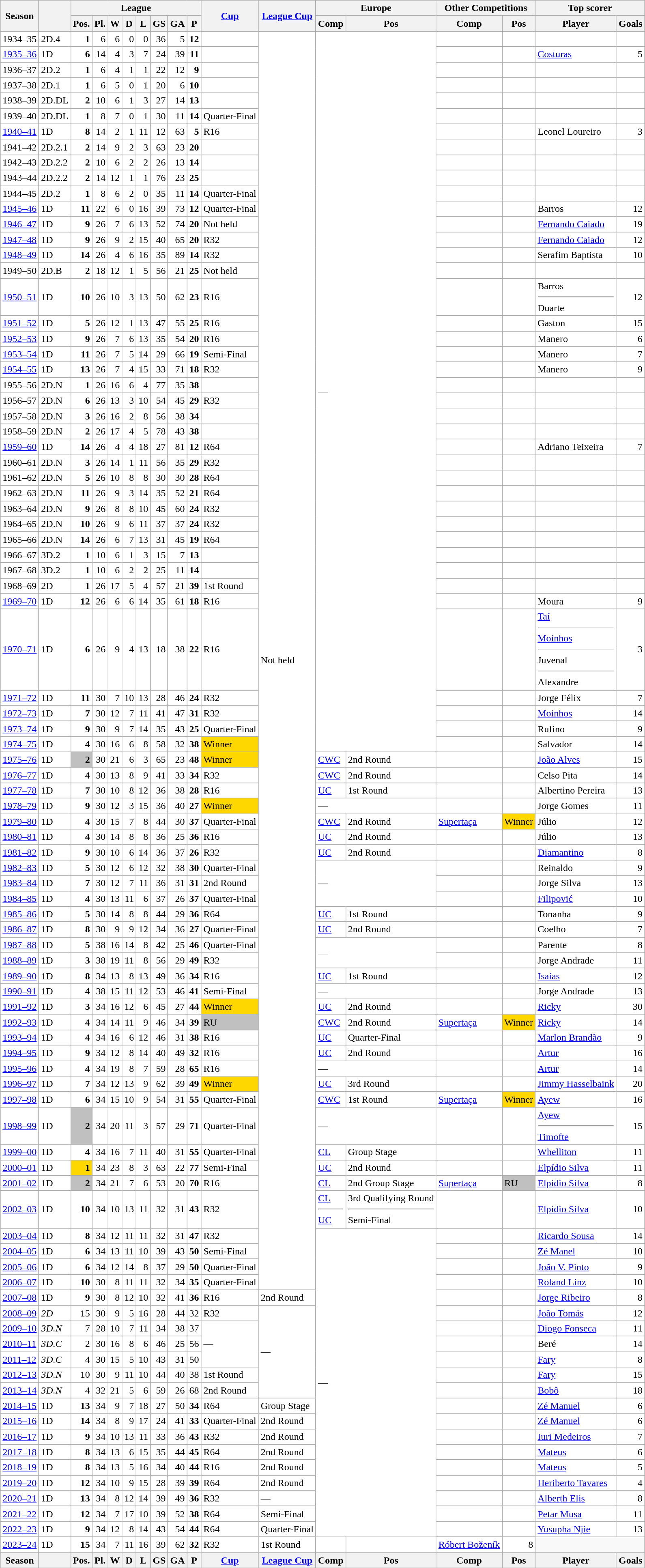<table class="wikitable zcollapsible zcollapsed">
<tr>
<th rowspan="2">Season</th>
<th rowspan="2"></th>
<th colspan="8">League</th>
<th rowspan="2"><a href='#'>Cup</a></th>
<th rowspan="2"><a href='#'>League Cup</a></th>
<th colspan="2">Europe</th>
<th colspan="2">Other Competitions</th>
<th colspan="2">Top scorer</th>
</tr>
<tr bgcolor="#efefef">
<th>Pos.</th>
<th>Pl.</th>
<th>W</th>
<th>D</th>
<th>L</th>
<th>GS</th>
<th>GA</th>
<th>P</th>
<th>Comp</th>
<th>Pos</th>
<th>Comp</th>
<th>Pos</th>
<th>Player</th>
<th>Goals</th>
</tr>
<tr bgcolor="#fff">
<td>1934–35</td>
<td>2D.4</td>
<td align=right><strong>1</strong></td>
<td align=right>6</td>
<td align=right>6</td>
<td align=right>0</td>
<td align=right>0</td>
<td align=right>36</td>
<td align=right>5</td>
<td align=right><strong>12</strong></td>
<td></td>
<td rowspan="73">Not held</td>
<td colspan="2" rowspan="41">—</td>
<td></td>
<td></td>
<td></td>
<td></td>
</tr>
<tr bgcolor="#fff">
<td><a href='#'>1935–36</a></td>
<td>1D</td>
<td align=right><strong>6</strong></td>
<td align=right>14</td>
<td align=right>4</td>
<td align=right>3</td>
<td align=right>7</td>
<td align=right>24</td>
<td align=right>39</td>
<td align=right><strong>11</strong></td>
<td></td>
<td></td>
<td></td>
<td><a href='#'>Costuras</a></td>
<td align=right>5</td>
</tr>
<tr bgcolor="#fff">
<td>1936–37</td>
<td>2D.2</td>
<td align=right><strong>1</strong></td>
<td align=right>6</td>
<td align=right>4</td>
<td align=right>1</td>
<td align=right>1</td>
<td align=right>22</td>
<td align=right>12</td>
<td align=right><strong>9</strong></td>
<td></td>
<td></td>
<td></td>
<td></td>
<td></td>
</tr>
<tr bgcolor="#fff">
<td>1937–38</td>
<td>2D.1</td>
<td align=right><strong>1</strong></td>
<td align=right>6</td>
<td align=right>5</td>
<td align=right>0</td>
<td align=right>1</td>
<td align=right>20</td>
<td align=right>6</td>
<td align=right><strong>10</strong></td>
<td></td>
<td></td>
<td></td>
<td></td>
<td></td>
</tr>
<tr bgcolor="#fff">
<td>1938–39</td>
<td>2D.DL</td>
<td align=right><strong>2</strong></td>
<td align=right>10</td>
<td align=right>6</td>
<td align=right>1</td>
<td align=right>3</td>
<td align=right>27</td>
<td align=right>14</td>
<td align=right><strong>13</strong></td>
<td></td>
<td></td>
<td></td>
<td></td>
<td></td>
</tr>
<tr bgcolor="#fff">
<td>1939–40</td>
<td>2D.DL</td>
<td align=right><strong>1</strong></td>
<td align=right>8</td>
<td align=right>7</td>
<td align=right>0</td>
<td align=right>1</td>
<td align=right>30</td>
<td align=right>11</td>
<td align=right><strong>14</strong></td>
<td>Quarter-Final</td>
<td></td>
<td></td>
<td></td>
<td></td>
</tr>
<tr bgcolor="#fff">
<td><a href='#'>1940–41</a></td>
<td>1D</td>
<td align=right><strong>8</strong></td>
<td align=right>14</td>
<td align=right>2</td>
<td align=right>1</td>
<td align=right>11</td>
<td align=right>12</td>
<td align=right>63</td>
<td align=right><strong>5</strong></td>
<td>R16</td>
<td></td>
<td></td>
<td>Leonel Loureiro</td>
<td align=right>3</td>
</tr>
<tr bgcolor="#fff">
<td>1941–42</td>
<td>2D.2.1</td>
<td align=right><strong>2</strong></td>
<td align=right>14</td>
<td align=right>9</td>
<td align=right>2</td>
<td align=right>3</td>
<td align=right>63</td>
<td align=right>23</td>
<td align=right><strong>20</strong></td>
<td></td>
<td></td>
<td></td>
<td></td>
<td></td>
</tr>
<tr bgcolor="#fff">
<td>1942–43</td>
<td>2D.2.2</td>
<td align=right><strong>2</strong></td>
<td align=right>10</td>
<td align=right>6</td>
<td align=right>2</td>
<td align=right>2</td>
<td align=right>26</td>
<td align=right>13</td>
<td align=right><strong>14</strong></td>
<td></td>
<td></td>
<td></td>
<td></td>
<td></td>
</tr>
<tr bgcolor="#fff">
<td>1943–44</td>
<td>2D.2.2</td>
<td align=right><strong>2</strong></td>
<td align=right>14</td>
<td align=right>12</td>
<td align=right>1</td>
<td align=right>1</td>
<td align=right>76</td>
<td align=right>23</td>
<td align=right><strong>25</strong></td>
<td></td>
<td></td>
<td></td>
<td></td>
<td></td>
</tr>
<tr bgcolor="#fff">
<td>1944–45</td>
<td>2D.2</td>
<td align=right><strong>1</strong></td>
<td align=right>8</td>
<td align=right>6</td>
<td align=right>2</td>
<td align=right>0</td>
<td align=right>35</td>
<td align=right>11</td>
<td align=right><strong>14</strong></td>
<td>Quarter-Final</td>
<td></td>
<td></td>
<td></td>
<td></td>
</tr>
<tr bgcolor="#fff">
<td><a href='#'>1945–46</a></td>
<td>1D</td>
<td align=right><strong>11</strong></td>
<td align=right>22</td>
<td align=right>6</td>
<td align=right>0</td>
<td align=right>16</td>
<td align=right>39</td>
<td align=right>73</td>
<td align=right><strong>12</strong></td>
<td>Quarter-Final</td>
<td></td>
<td></td>
<td>Barros</td>
<td align=right>12</td>
</tr>
<tr bgcolor="#fff">
<td><a href='#'>1946–47</a></td>
<td>1D</td>
<td align=right><strong>9</strong></td>
<td align=right>26</td>
<td align=right>7</td>
<td align=right>6</td>
<td align=right>13</td>
<td align=right>52</td>
<td align=right>74</td>
<td align=right><strong>20</strong></td>
<td>Not held</td>
<td></td>
<td></td>
<td><a href='#'>Fernando Caiado</a></td>
<td align=right>19</td>
</tr>
<tr bgcolor="#fff">
<td><a href='#'>1947–48</a></td>
<td>1D</td>
<td align=right><strong>9</strong></td>
<td align=right>26</td>
<td align=right>9</td>
<td align=right>2</td>
<td align=right>15</td>
<td align=right>40</td>
<td align=right>65</td>
<td align=right><strong>20</strong></td>
<td>R32</td>
<td></td>
<td></td>
<td><a href='#'>Fernando Caiado</a></td>
<td align=right>12</td>
</tr>
<tr bgcolor="#fff">
<td><a href='#'>1948–49</a></td>
<td>1D</td>
<td align=right><strong>14</strong></td>
<td align=right>26</td>
<td align=right>4</td>
<td align=right>6</td>
<td align=right>16</td>
<td align=right>35</td>
<td align=right>89</td>
<td align=right><strong>14</strong></td>
<td>R32</td>
<td></td>
<td></td>
<td>Serafim Baptista</td>
<td align=right>10</td>
</tr>
<tr bgcolor="#fff">
<td>1949–50</td>
<td>2D.B</td>
<td align=right><strong>2</strong></td>
<td align=right>18</td>
<td align=right>12</td>
<td align=right>1</td>
<td align=right>5</td>
<td align=right>56</td>
<td align=right>21</td>
<td align=right><strong>25</strong></td>
<td>Not held</td>
<td></td>
<td></td>
<td></td>
<td></td>
</tr>
<tr bgcolor="#fff">
<td><a href='#'>1950–51</a></td>
<td>1D</td>
<td align=right><strong>10</strong></td>
<td align=right>26</td>
<td align=right>10</td>
<td align=right>3</td>
<td align=right>13</td>
<td align=right>50</td>
<td align=right>62</td>
<td align=right><strong>23</strong></td>
<td>R16</td>
<td></td>
<td></td>
<td>Barros<hr>Duarte</td>
<td align=right>12</td>
</tr>
<tr bgcolor="#fff">
<td><a href='#'>1951–52</a></td>
<td>1D</td>
<td align=right><strong>5</strong></td>
<td align=right>26</td>
<td align=right>12</td>
<td align=right>1</td>
<td align=right>13</td>
<td align=right>47</td>
<td align=right>55</td>
<td align=right><strong>25</strong></td>
<td>R16</td>
<td></td>
<td></td>
<td>Gaston</td>
<td align=right>15</td>
</tr>
<tr bgcolor="#fff">
<td><a href='#'>1952–53</a></td>
<td>1D</td>
<td align=right><strong>9</strong></td>
<td align=right>26</td>
<td align=right>7</td>
<td align=right>6</td>
<td align=right>13</td>
<td align=right>35</td>
<td align=right>54</td>
<td align=right><strong>20</strong></td>
<td>R16</td>
<td></td>
<td></td>
<td>Manero</td>
<td align=right>6</td>
</tr>
<tr bgcolor="#fff">
<td><a href='#'>1953–54</a></td>
<td>1D</td>
<td align=right><strong>11</strong></td>
<td align=right>26</td>
<td align=right>7</td>
<td align=right>5</td>
<td align=right>14</td>
<td align=right>29</td>
<td align=right>66</td>
<td align=right><strong>19</strong></td>
<td>Semi-Final</td>
<td></td>
<td></td>
<td>Manero</td>
<td align=right>7</td>
</tr>
<tr bgcolor="#fff">
<td><a href='#'>1954–55</a></td>
<td>1D</td>
<td align=right><strong>13</strong></td>
<td align=right>26</td>
<td align=right>7</td>
<td align=right>4</td>
<td align=right>15</td>
<td align=right>33</td>
<td align=right>71</td>
<td align=right><strong>18</strong></td>
<td>R32</td>
<td></td>
<td></td>
<td>Manero</td>
<td align=right>9</td>
</tr>
<tr bgcolor="#fff">
<td>1955–56</td>
<td>2D.N</td>
<td align=right><strong>1</strong></td>
<td align=right>26</td>
<td align=right>16</td>
<td align=right>6</td>
<td align=right>4</td>
<td align=right>77</td>
<td align=right>35</td>
<td align=right><strong>38</strong></td>
<td></td>
<td></td>
<td></td>
<td></td>
<td></td>
</tr>
<tr bgcolor="#fff">
<td>1956–57</td>
<td>2D.N</td>
<td align=right><strong>6</strong></td>
<td align=right>26</td>
<td align=right>13</td>
<td align=right>3</td>
<td align=right>10</td>
<td align=right>54</td>
<td align=right>45</td>
<td align=right><strong>29</strong></td>
<td>R32</td>
<td></td>
<td></td>
<td></td>
<td></td>
</tr>
<tr bgcolor="#fff">
<td>1957–58</td>
<td>2D.N</td>
<td align=right><strong>3</strong></td>
<td align=right>26</td>
<td align=right>16</td>
<td align=right>2</td>
<td align=right>8</td>
<td align=right>56</td>
<td align=right>38</td>
<td align=right><strong>34</strong></td>
<td></td>
<td></td>
<td></td>
<td></td>
<td></td>
</tr>
<tr bgcolor="#fff">
<td>1958–59</td>
<td>2D.N</td>
<td align=right><strong>2</strong></td>
<td align=right>26</td>
<td align=right>17</td>
<td align=right>4</td>
<td align=right>5</td>
<td align=right>78</td>
<td align=right>43</td>
<td align=right><strong>38</strong></td>
<td></td>
<td></td>
<td></td>
<td></td>
<td></td>
</tr>
<tr bgcolor="#fff">
<td><a href='#'>1959–60</a></td>
<td>1D</td>
<td align=right><strong>14</strong></td>
<td align=right>26</td>
<td align=right>4</td>
<td align=right>4</td>
<td align=right>18</td>
<td align=right>27</td>
<td align=right>81</td>
<td align=right><strong>12</strong></td>
<td>R64</td>
<td></td>
<td></td>
<td>Adriano Teixeira</td>
<td align=right>7</td>
</tr>
<tr bgcolor="#fff">
<td>1960–61</td>
<td>2D.N</td>
<td align=right><strong>3</strong></td>
<td align=right>26</td>
<td align=right>14</td>
<td align=right>1</td>
<td align=right>11</td>
<td align=right>56</td>
<td align=right>35</td>
<td align=right><strong>29</strong></td>
<td>R32</td>
<td></td>
<td></td>
<td></td>
<td></td>
</tr>
<tr bgcolor="#fff">
<td>1961–62</td>
<td>2D.N</td>
<td align=right><strong>5</strong></td>
<td align=right>26</td>
<td align=right>10</td>
<td align=right>8</td>
<td align=right>8</td>
<td align=right>30</td>
<td align=right>30</td>
<td align=right><strong>28</strong></td>
<td>R64</td>
<td></td>
<td></td>
<td></td>
<td></td>
</tr>
<tr bgcolor="#fff">
<td>1962–63</td>
<td>2D.N</td>
<td align=right><strong>11</strong></td>
<td align=right>26</td>
<td align=right>9</td>
<td align=right>3</td>
<td align=right>14</td>
<td align=right>35</td>
<td align=right>52</td>
<td align=right><strong>21</strong></td>
<td>R64</td>
<td></td>
<td></td>
<td></td>
<td></td>
</tr>
<tr bgcolor="#fff">
<td>1963–64</td>
<td>2D.N</td>
<td align=right><strong>9</strong></td>
<td align=right>26</td>
<td align=right>8</td>
<td align=right>8</td>
<td align=right>10</td>
<td align=right>45</td>
<td align=right>60</td>
<td align=right><strong>24</strong></td>
<td>R32</td>
<td></td>
<td></td>
<td></td>
<td></td>
</tr>
<tr bgcolor="#fff">
<td>1964–65</td>
<td>2D.N</td>
<td align=right><strong>10</strong></td>
<td align=right>26</td>
<td align=right>9</td>
<td align=right>6</td>
<td align=right>11</td>
<td align=right>37</td>
<td align=right>37</td>
<td align=right><strong>24</strong></td>
<td>R32</td>
<td></td>
<td></td>
<td></td>
<td></td>
</tr>
<tr bgcolor="#fff">
<td>1965–66</td>
<td>2D.N</td>
<td align=right><strong>14</strong></td>
<td align=right>26</td>
<td align=right>6</td>
<td align=right>7</td>
<td align=right>13</td>
<td align=right>31</td>
<td align=right>45</td>
<td align=right><strong>19</strong></td>
<td>R64</td>
<td></td>
<td></td>
<td></td>
<td></td>
</tr>
<tr bgcolor="#fff">
<td>1966–67</td>
<td>3D.2</td>
<td align=right><strong>1</strong></td>
<td align=right>10</td>
<td align=right>6</td>
<td align=right>1</td>
<td align=right>3</td>
<td align=right>15</td>
<td align=right>7</td>
<td align=right><strong>13</strong></td>
<td></td>
<td></td>
<td></td>
<td></td>
<td></td>
</tr>
<tr bgcolor="#fff">
<td>1967–68</td>
<td>3D.2</td>
<td align=right><strong>1</strong></td>
<td align=right>10</td>
<td align=right>6</td>
<td align=right>2</td>
<td align=right>2</td>
<td align=right>25</td>
<td align=right>11</td>
<td align=right><strong>14</strong></td>
<td></td>
<td></td>
<td></td>
<td></td>
<td></td>
</tr>
<tr bgcolor="#fff">
<td>1968–69</td>
<td>2D</td>
<td align=right><strong>1</strong></td>
<td align=right>26</td>
<td align=right>17</td>
<td align=right>5</td>
<td align=right>4</td>
<td align=right>57</td>
<td align=right>21</td>
<td align=right><strong>39</strong></td>
<td>1st Round</td>
<td></td>
<td></td>
<td></td>
<td></td>
</tr>
<tr bgcolor="#fff">
<td><a href='#'>1969–70</a></td>
<td>1D</td>
<td align=right><strong>12</strong></td>
<td align=right>26</td>
<td align=right>6</td>
<td align=right>6</td>
<td align=right>14</td>
<td align=right>35</td>
<td align=right>61</td>
<td align=right><strong>18</strong></td>
<td>R16</td>
<td></td>
<td></td>
<td>Moura</td>
<td align=right>9</td>
</tr>
<tr bgcolor="#fff">
<td><a href='#'>1970–71</a></td>
<td>1D</td>
<td align=right><strong>6</strong></td>
<td align=right>26</td>
<td align=right>9</td>
<td align=right>4</td>
<td align=right>13</td>
<td align=right>18</td>
<td align=right>38</td>
<td align=right><strong>22</strong></td>
<td>R16</td>
<td></td>
<td></td>
<td><a href='#'>Taí</a><hr><a href='#'>Moinhos</a><hr>Juvenal<hr>Alexandre</td>
<td align=right>3</td>
</tr>
<tr bgcolor="#fff">
<td><a href='#'>1971–72</a></td>
<td>1D</td>
<td align=right><strong>11</strong></td>
<td align=right>30</td>
<td align=right>7</td>
<td align=right>10</td>
<td align=right>13</td>
<td align=right>28</td>
<td align=right>46</td>
<td align=right><strong>24</strong></td>
<td>R32</td>
<td></td>
<td></td>
<td>Jorge Félix</td>
<td align=right>7</td>
</tr>
<tr bgcolor="#fff">
<td><a href='#'>1972–73</a></td>
<td>1D</td>
<td align=right><strong>7</strong></td>
<td align=right>30</td>
<td align=right>12</td>
<td align=right>7</td>
<td align=right>11</td>
<td align=right>41</td>
<td align=right>47</td>
<td align=right><strong>31</strong></td>
<td>R32</td>
<td></td>
<td></td>
<td><a href='#'>Moinhos</a></td>
<td align=right>14</td>
</tr>
<tr bgcolor="#fff">
<td><a href='#'>1973–74</a></td>
<td>1D</td>
<td align=right><strong>9</strong></td>
<td align=right>30</td>
<td align=right>9</td>
<td align=right>7</td>
<td align=right>14</td>
<td align=right>35</td>
<td align=right>43</td>
<td align=right><strong>25</strong></td>
<td>Quarter-Final</td>
<td></td>
<td></td>
<td>Rufino</td>
<td align=right>9</td>
</tr>
<tr bgcolor="#fff">
<td><a href='#'>1974–75</a></td>
<td>1D</td>
<td align=right><strong>4</strong></td>
<td align=right>30</td>
<td align=right>16</td>
<td align=right>6</td>
<td align=right>8</td>
<td align=right>58</td>
<td align=right>32</td>
<td align=right><strong>38</strong></td>
<td bgcolor=gold>Winner</td>
<td></td>
<td></td>
<td>Salvador</td>
<td align=right>14</td>
</tr>
<tr bgcolor="#fff">
<td><a href='#'>1975–76</a></td>
<td>1D</td>
<td align=right bgcolor=silver><strong>2</strong></td>
<td align=right>30</td>
<td align=right>21</td>
<td align=right>6</td>
<td align=right>3</td>
<td align=right>65</td>
<td align=right>23</td>
<td align=right><strong>48</strong></td>
<td bgcolor=gold>Winner</td>
<td><a href='#'>CWC</a></td>
<td>2nd Round</td>
<td></td>
<td></td>
<td><a href='#'>João Alves</a></td>
<td align=right>15</td>
</tr>
<tr bgcolor="#fff">
<td><a href='#'>1976–77</a></td>
<td>1D</td>
<td align=right><strong>4</strong></td>
<td align=right>30</td>
<td align=right>13</td>
<td align=right>8</td>
<td align=right>9</td>
<td align=right>41</td>
<td align=right>33</td>
<td align=right><strong>34</strong></td>
<td>R32</td>
<td><a href='#'>CWC</a></td>
<td>2nd Round</td>
<td></td>
<td></td>
<td>Celso Pita</td>
<td align=right>14</td>
</tr>
<tr bgcolor="#fff">
<td><a href='#'>1977–78</a></td>
<td>1D</td>
<td align=right><strong>7</strong></td>
<td align=right>30</td>
<td align=right>10</td>
<td align=right>8</td>
<td align=right>12</td>
<td align=right>36</td>
<td align=right>38</td>
<td align=right><strong>28</strong></td>
<td>R16</td>
<td><a href='#'>UC</a></td>
<td>1st Round</td>
<td></td>
<td></td>
<td>Albertino Pereira</td>
<td align=right>13</td>
</tr>
<tr bgcolor="#fff">
<td><a href='#'>1978–79</a></td>
<td>1D</td>
<td align=right><strong>9</strong></td>
<td align=right>30</td>
<td align=right>12</td>
<td align=right>3</td>
<td align=right>15</td>
<td align=right>36</td>
<td align=right>40</td>
<td align=right><strong>27</strong></td>
<td bgcolor=gold>Winner</td>
<td colspan="2">—</td>
<td></td>
<td></td>
<td>Jorge Gomes</td>
<td align=right>11</td>
</tr>
<tr bgcolor="#fff">
<td><a href='#'>1979–80</a></td>
<td>1D</td>
<td align=right><strong>4</strong></td>
<td align=right>30</td>
<td align=right>15</td>
<td align=right>7</td>
<td align=right>8</td>
<td align=right>44</td>
<td align=right>30</td>
<td align=right><strong>37</strong></td>
<td>Quarter-Final</td>
<td><a href='#'>CWC</a></td>
<td>2nd Round</td>
<td><a href='#'>Supertaça</a></td>
<td bgcolor=gold>Winner</td>
<td>Júlio</td>
<td align=right>12</td>
</tr>
<tr bgcolor="#fff">
<td><a href='#'>1980–81</a></td>
<td>1D</td>
<td align=right><strong>4</strong></td>
<td align=right>30</td>
<td align=right>14</td>
<td align=right>8</td>
<td align=right>8</td>
<td align=right>36</td>
<td align=right>25</td>
<td align=right><strong>36</strong></td>
<td>R16</td>
<td><a href='#'>UC</a></td>
<td>2nd Round</td>
<td></td>
<td></td>
<td>Júlio</td>
<td align=right>13</td>
</tr>
<tr bgcolor="#fff">
<td><a href='#'>1981–82</a></td>
<td>1D</td>
<td align=right><strong>9</strong></td>
<td align=right>30</td>
<td align=right>10</td>
<td align=right>6</td>
<td align=right>14</td>
<td align=right>36</td>
<td align=right>37</td>
<td align=right><strong>26</strong></td>
<td>R32</td>
<td><a href='#'>UC</a></td>
<td>2nd Round</td>
<td></td>
<td></td>
<td><a href='#'>Diamantino</a></td>
<td align=right>8</td>
</tr>
<tr bgcolor="#fff">
<td><a href='#'>1982–83</a></td>
<td>1D</td>
<td align=right><strong>5</strong></td>
<td align=right>30</td>
<td align=right>12</td>
<td align=right>6</td>
<td align=right>12</td>
<td align=right>32</td>
<td align=right>38</td>
<td align=right><strong>30</strong></td>
<td>Quarter-Final</td>
<td colspan="2" rowspan="3">—</td>
<td></td>
<td></td>
<td>Reinaldo</td>
<td align=right>9</td>
</tr>
<tr bgcolor="#fff">
<td><a href='#'>1983–84</a></td>
<td>1D</td>
<td align=right><strong>7</strong></td>
<td align=right>30</td>
<td align=right>12</td>
<td align=right>7</td>
<td align=right>11</td>
<td align=right>36</td>
<td align=right>31</td>
<td align=right><strong>31</strong></td>
<td>2nd Round</td>
<td></td>
<td></td>
<td>Jorge Silva</td>
<td align=right>13</td>
</tr>
<tr bgcolor="#fff">
<td><a href='#'>1984–85</a></td>
<td>1D</td>
<td align=right><strong>4</strong></td>
<td align=right>30</td>
<td align=right>13</td>
<td align=right>11</td>
<td align=right>6</td>
<td align=right>37</td>
<td align=right>26</td>
<td align=right><strong>37</strong></td>
<td>Quarter-Final</td>
<td></td>
<td></td>
<td><a href='#'>Filipović</a></td>
<td align=right>10</td>
</tr>
<tr bgcolor="#fff">
<td><a href='#'>1985–86</a></td>
<td>1D</td>
<td align=right><strong>5</strong></td>
<td align=right>30</td>
<td align=right>14</td>
<td align=right>8</td>
<td align=right>8</td>
<td align=right>44</td>
<td align=right>29</td>
<td align=right><strong>36</strong></td>
<td>R64</td>
<td><a href='#'>UC</a></td>
<td>1st Round</td>
<td></td>
<td></td>
<td>Tonanha</td>
<td align=right>9</td>
</tr>
<tr bgcolor="#fff">
<td><a href='#'>1986–87</a></td>
<td>1D</td>
<td align=right><strong>8</strong></td>
<td align=right>30</td>
<td align=right>9</td>
<td align=right>9</td>
<td align=right>12</td>
<td align=right>34</td>
<td align=right>36</td>
<td align=right><strong>27</strong></td>
<td>Quarter-Final</td>
<td><a href='#'>UC</a></td>
<td>2nd Round</td>
<td></td>
<td></td>
<td>Coelho</td>
<td align=right>7</td>
</tr>
<tr bgcolor="#fff">
<td><a href='#'>1987–88</a></td>
<td>1D</td>
<td align=right><strong>5</strong></td>
<td align=right>38</td>
<td align=right>16</td>
<td align=right>14</td>
<td align=right>8</td>
<td align=right>42</td>
<td align=right>25</td>
<td align=right><strong>46</strong></td>
<td>Quarter-Final</td>
<td colspan="2" rowspan="2">—</td>
<td></td>
<td></td>
<td>Parente</td>
<td align=right>8</td>
</tr>
<tr bgcolor="#fff">
<td><a href='#'>1988–89</a></td>
<td>1D</td>
<td align=right><strong>3</strong></td>
<td align=right>38</td>
<td align=right>19</td>
<td align=right>11</td>
<td align=right>8</td>
<td align=right>56</td>
<td align=right>29</td>
<td align=right><strong>49</strong></td>
<td>R32</td>
<td></td>
<td></td>
<td>Jorge Andrade</td>
<td align=right>11</td>
</tr>
<tr bgcolor="#fff">
<td><a href='#'>1989–90</a></td>
<td>1D</td>
<td align=right><strong>8</strong></td>
<td align=right>34</td>
<td align=right>13</td>
<td align=right>8</td>
<td align=right>13</td>
<td align=right>49</td>
<td align=right>36</td>
<td align=right><strong>34</strong></td>
<td>R16</td>
<td><a href='#'>UC</a></td>
<td>1st Round</td>
<td></td>
<td></td>
<td><a href='#'>Isaías</a></td>
<td align=right>12</td>
</tr>
<tr bgcolor="#fff">
<td><a href='#'>1990–91</a></td>
<td>1D</td>
<td align=right><strong>4</strong></td>
<td align=right>38</td>
<td align=right>15</td>
<td align=right>11</td>
<td align=right>12</td>
<td align=right>53</td>
<td align=right>46</td>
<td align=right><strong>41</strong></td>
<td>Semi-Final</td>
<td colspan="2">—</td>
<td></td>
<td></td>
<td>Jorge Andrade</td>
<td align=right>13</td>
</tr>
<tr bgcolor="#fff">
<td><a href='#'>1991–92</a></td>
<td>1D</td>
<td align=right><strong>3</strong></td>
<td align=right>34</td>
<td align=right>16</td>
<td align=right>12</td>
<td align=right>6</td>
<td align=right>45</td>
<td align=right>27</td>
<td align=right><strong>44</strong></td>
<td bgcolor=gold>Winner</td>
<td><a href='#'>UC</a></td>
<td>2nd Round</td>
<td></td>
<td></td>
<td><a href='#'>Ricky</a></td>
<td align=right>30</td>
</tr>
<tr bgcolor="#fff">
<td><a href='#'>1992–93</a></td>
<td>1D</td>
<td align=right><strong>4</strong></td>
<td align=right>34</td>
<td align=right>14</td>
<td align=right>11</td>
<td align=right>9</td>
<td align=right>46</td>
<td align=right>34</td>
<td align=right><strong>39</strong></td>
<td bgcolor=silver>RU</td>
<td><a href='#'>CWC</a></td>
<td>2nd Round</td>
<td><a href='#'>Supertaça</a></td>
<td bgcolor=gold>Winner</td>
<td><a href='#'>Ricky</a></td>
<td align=right>14</td>
</tr>
<tr bgcolor="#fff">
<td><a href='#'>1993–94</a></td>
<td>1D</td>
<td align=right><strong>4</strong></td>
<td align=right>34</td>
<td align=right>16</td>
<td align=right>6</td>
<td align=right>12</td>
<td align=right>46</td>
<td align=right>31</td>
<td align=right><strong>38</strong></td>
<td>R16</td>
<td><a href='#'>UC</a></td>
<td>Quarter-Final</td>
<td></td>
<td></td>
<td><a href='#'>Marlon Brandão</a></td>
<td align=right>9</td>
</tr>
<tr bgcolor="#fff">
<td><a href='#'>1994–95</a></td>
<td>1D</td>
<td align=right><strong>9</strong></td>
<td align=right>34</td>
<td align=right>12</td>
<td align=right>8</td>
<td align=right>14</td>
<td align=right>40</td>
<td align=right>49</td>
<td align=right><strong>32</strong></td>
<td>R16</td>
<td><a href='#'>UC</a></td>
<td>2nd Round</td>
<td></td>
<td></td>
<td><a href='#'>Artur</a></td>
<td align=right>16</td>
</tr>
<tr bgcolor="#fff">
<td><a href='#'>1995–96</a></td>
<td>1D</td>
<td align=right><strong>4</strong></td>
<td align=right>34</td>
<td align=right>19</td>
<td align=right>8</td>
<td align=right>7</td>
<td align=right>59</td>
<td align=right>28</td>
<td align=right><strong>65</strong></td>
<td>R16</td>
<td colspan="2">—</td>
<td></td>
<td></td>
<td><a href='#'>Artur</a></td>
<td align=right>14</td>
</tr>
<tr bgcolor="#fff">
<td><a href='#'>1996–97</a></td>
<td>1D</td>
<td align=right><strong>7</strong></td>
<td align=right>34</td>
<td align=right>12</td>
<td align=right>13</td>
<td align=right>9</td>
<td align=right>62</td>
<td align=right>39</td>
<td align=right><strong>49</strong></td>
<td bgcolor=gold>Winner</td>
<td><a href='#'>UC</a></td>
<td>3rd Round</td>
<td></td>
<td></td>
<td><a href='#'>Jimmy Hasselbaink</a></td>
<td align=right>20</td>
</tr>
<tr bgcolor="#fff">
<td><a href='#'>1997–98</a></td>
<td>1D</td>
<td align=right><strong>6</strong></td>
<td align=right>34</td>
<td align=right>15</td>
<td align=right>10</td>
<td align=right>9</td>
<td align=right>54</td>
<td align=right>31</td>
<td align=right><strong>55</strong></td>
<td>Quarter-Final</td>
<td><a href='#'>CWC</a></td>
<td>1st Round</td>
<td><a href='#'>Supertaça</a></td>
<td bgcolor=gold>Winner</td>
<td><a href='#'>Ayew</a></td>
<td align=right>16</td>
</tr>
<tr bgcolor="#fff">
<td><a href='#'>1998–99</a></td>
<td>1D</td>
<td align=right bgcolor=silver><strong>2</strong></td>
<td align=right>34</td>
<td align=right>20</td>
<td align=right>11</td>
<td align=right>3</td>
<td align=right>57</td>
<td align=right>29</td>
<td align=right><strong>71</strong></td>
<td>Quarter-Final</td>
<td colspan="2">—</td>
<td></td>
<td></td>
<td><a href='#'>Ayew</a><hr><a href='#'>Timofte</a></td>
<td align=right>15</td>
</tr>
<tr bgcolor="#fff">
<td><a href='#'>1999–00</a></td>
<td>1D</td>
<td align=right><strong>4</strong></td>
<td align=right>34</td>
<td align=right>16</td>
<td align=right>7</td>
<td align=right>11</td>
<td align=right>40</td>
<td align=right>31</td>
<td align=right><strong>55</strong></td>
<td>Quarter-Final</td>
<td><a href='#'>CL</a></td>
<td>Group Stage</td>
<td></td>
<td></td>
<td><a href='#'>Whelliton</a></td>
<td align=right>11</td>
</tr>
<tr bgcolor="#fff">
<td><a href='#'>2000–01</a></td>
<td>1D</td>
<td align=right bgcolor=gold><strong>1</strong></td>
<td align=right>34</td>
<td align=right>23</td>
<td align=right>8</td>
<td align=right>3</td>
<td align=right>63</td>
<td align=right>22</td>
<td align=right><strong>77</strong></td>
<td>Semi-Final</td>
<td><a href='#'>UC</a></td>
<td>2nd Round</td>
<td></td>
<td></td>
<td><a href='#'>Elpídio Silva</a></td>
<td align=right>11</td>
</tr>
<tr bgcolor="#fff">
<td><a href='#'>2001–02</a></td>
<td>1D</td>
<td align=right bgcolor=silver><strong>2</strong></td>
<td align=right>34</td>
<td align=right>21</td>
<td align=right>7</td>
<td align=right>6</td>
<td align=right>53</td>
<td align=right>20</td>
<td align=right><strong>70</strong></td>
<td>R16</td>
<td><a href='#'>CL</a></td>
<td>2nd Group Stage</td>
<td><a href='#'>Supertaça</a></td>
<td bgcolor=silver>RU</td>
<td><a href='#'>Elpídio Silva</a></td>
<td align=right>8</td>
</tr>
<tr bgcolor="#fff">
<td><a href='#'>2002–03</a></td>
<td>1D</td>
<td align="right"><strong>10</strong></td>
<td align="right">34</td>
<td align="right">10</td>
<td align="right">13</td>
<td align="right">11</td>
<td align="right">32</td>
<td align="right">31</td>
<td align="right"><strong>43</strong></td>
<td>R32</td>
<td><a href='#'>CL</a><hr><a href='#'>UC</a></td>
<td>3rd Qualifying Round<hr>Semi-Final</td>
<td></td>
<td></td>
<td><a href='#'>Elpídio Silva</a></td>
<td align=right>10</td>
</tr>
<tr bgcolor="#fff">
<td><a href='#'>2003–04</a></td>
<td>1D</td>
<td align=right><strong>8</strong></td>
<td align=right>34</td>
<td align=right>12</td>
<td align=right>11</td>
<td align=right>11</td>
<td align=right>32</td>
<td align=right>31</td>
<td align=right><strong>47</strong></td>
<td>R32</td>
<td colspan="2" rowspan="21">—</td>
<td></td>
<td></td>
<td><a href='#'>Ricardo Sousa</a></td>
<td align=right>14</td>
</tr>
<tr bgcolor="#fff">
<td><a href='#'>2004–05</a></td>
<td>1D</td>
<td align=right><strong>6</strong></td>
<td align=right>34</td>
<td align=right>13</td>
<td align=right>11</td>
<td align=right>10</td>
<td align=right>39</td>
<td align=right>43</td>
<td align=right><strong>50</strong></td>
<td>Semi-Final</td>
<td></td>
<td></td>
<td><a href='#'>Zé Manel</a></td>
<td align=right>10</td>
</tr>
<tr bgcolor="#fff">
<td><a href='#'>2005–06</a></td>
<td>1D</td>
<td align=right><strong>6</strong></td>
<td align=right>34</td>
<td align=right>12</td>
<td align=right>14</td>
<td align=right>8</td>
<td align=right>37</td>
<td align=right>29</td>
<td align=right><strong>50</strong></td>
<td>Quarter-Final</td>
<td></td>
<td></td>
<td><a href='#'>João V. Pinto</a></td>
<td align=right>9</td>
</tr>
<tr bgcolor="#fff">
<td><a href='#'>2006–07</a></td>
<td>1D</td>
<td align=right><strong>10</strong></td>
<td align=right>30</td>
<td align=right>8</td>
<td align=right>11</td>
<td align=right>11</td>
<td align=right>32</td>
<td align=right>34</td>
<td align=right><strong>35</strong></td>
<td>Quarter-Final</td>
<td></td>
<td></td>
<td><a href='#'>Roland Linz</a></td>
<td align=right>10</td>
</tr>
<tr bgcolor="#fff">
<td><a href='#'>2007–08</a></td>
<td>1D</td>
<td align=right><strong>9</strong></td>
<td align=right>30</td>
<td align=right>8</td>
<td align=right>12</td>
<td align=right>10</td>
<td align=right>32</td>
<td align=right>41</td>
<td align=right><strong>36</strong></td>
<td>R16</td>
<td>2nd Round</td>
<td></td>
<td></td>
<td><a href='#'>Jorge Ribeiro</a></td>
<td align=right>8</td>
</tr>
<tr bgcolor="#fff">
<td><a href='#'>2008–09</a></td>
<td><em>2D</em></td>
<td align=right>15</td>
<td align=right>30</td>
<td align=right>9</td>
<td align=right>5</td>
<td align=right>16</td>
<td align=right>28</td>
<td align=right>44</td>
<td align=right>32</td>
<td>R32</td>
<td rowspan="6">—</td>
<td></td>
<td></td>
<td><a href='#'>João Tomás</a></td>
<td align=right>12</td>
</tr>
<tr bgcolor="#fff">
<td><a href='#'>2009–10</a></td>
<td><em>3D.N</em></td>
<td align=right>7</td>
<td align=right>28</td>
<td align=right>10</td>
<td align=right>7</td>
<td align=right>11</td>
<td align=right>34</td>
<td align=right>38</td>
<td align=right>37</td>
<td rowspan="3">—</td>
<td></td>
<td></td>
<td><a href='#'>Diogo Fonseca</a></td>
<td align=right>11</td>
</tr>
<tr bgcolor="#fff">
<td><a href='#'>2010–11</a></td>
<td><em>3D.C</em></td>
<td align=right>2</td>
<td align=right>30</td>
<td align=right>16</td>
<td align=right>8</td>
<td align=right>6</td>
<td align=right>46</td>
<td align=right>25</td>
<td align=right>56</td>
<td></td>
<td></td>
<td>Beré</td>
<td align=right>14</td>
</tr>
<tr bgcolor="#fff">
<td><a href='#'>2011–12</a></td>
<td><em>3D.C</em></td>
<td align=right>4</td>
<td align=right>30</td>
<td align=right>15</td>
<td align=right>5</td>
<td align=right>10</td>
<td align=right>43</td>
<td align=right>31</td>
<td align=right>50</td>
<td></td>
<td></td>
<td><a href='#'>Fary</a></td>
<td align=right>8</td>
</tr>
<tr bgcolor="#fff">
<td><a href='#'>2012–13</a></td>
<td><em>3D.N</em></td>
<td align=right>10</td>
<td align=right>30</td>
<td align=right>9</td>
<td align=right>11</td>
<td align=right>10</td>
<td align=right>44</td>
<td align=right>40</td>
<td align=right>38</td>
<td>1st Round</td>
<td></td>
<td></td>
<td><a href='#'>Fary</a></td>
<td align=right>15</td>
</tr>
<tr bgcolor="#fff">
<td><a href='#'>2013–14</a></td>
<td><em>3D.N</em></td>
<td align=right>4</td>
<td align=right>32</td>
<td align=right>21</td>
<td align=right>5</td>
<td align=right>6</td>
<td align=right>59</td>
<td align=right>26</td>
<td align=right>68</td>
<td>2nd Round</td>
<td></td>
<td></td>
<td><a href='#'>Bobô</a></td>
<td align=right>18</td>
</tr>
<tr bgcolor="#fff">
<td><a href='#'>2014–15</a></td>
<td>1D</td>
<td align=right><strong>13</strong></td>
<td align=right>34</td>
<td align=right>9</td>
<td align=right>7</td>
<td align=right>18</td>
<td align=right>27</td>
<td align=right>50</td>
<td align=right><strong>34</strong></td>
<td>R64</td>
<td>Group Stage</td>
<td></td>
<td></td>
<td><a href='#'>Zé Manuel</a></td>
<td align=right>6</td>
</tr>
<tr bgcolor="#fff">
<td><a href='#'>2015–16</a></td>
<td>1D</td>
<td align=right><strong>14</strong></td>
<td align=right>34</td>
<td align=right>8</td>
<td align=right>9</td>
<td align=right>17</td>
<td align=right>24</td>
<td align=right>41</td>
<td align=right><strong>33</strong></td>
<td>Quarter-Final</td>
<td>2nd Round</td>
<td></td>
<td></td>
<td><a href='#'>Zé Manuel</a></td>
<td align=right>6</td>
</tr>
<tr bgcolor="#fff">
<td><a href='#'>2016–17</a></td>
<td>1D</td>
<td align=right><strong>9</strong></td>
<td align=right>34</td>
<td align=right>10</td>
<td align=right>13</td>
<td align=right>11</td>
<td align=right>33</td>
<td align=right>36</td>
<td align=right><strong>43</strong></td>
<td>R32</td>
<td>2nd Round</td>
<td></td>
<td></td>
<td><a href='#'>Iuri Medeiros</a></td>
<td align=right>7</td>
</tr>
<tr bgcolor="#fff">
<td><a href='#'>2017–18</a></td>
<td>1D</td>
<td align=right><strong>8</strong></td>
<td align=right>34</td>
<td align=right>13</td>
<td align=right>6</td>
<td align=right>15</td>
<td align=right>35</td>
<td align=right>44</td>
<td align=right><strong>45</strong></td>
<td>R64</td>
<td>2nd Round</td>
<td></td>
<td></td>
<td><a href='#'>Mateus</a></td>
<td align=right>6</td>
</tr>
<tr bgcolor="#fff">
<td><a href='#'>2018–19</a></td>
<td>1D</td>
<td align=right><strong>8</strong></td>
<td align=right>34</td>
<td align=right>13</td>
<td align=right>5</td>
<td align=right>16</td>
<td align=right>34</td>
<td align=right>40</td>
<td align=right><strong>44</strong></td>
<td>R16</td>
<td>2nd Round</td>
<td></td>
<td></td>
<td><a href='#'>Mateus</a></td>
<td align=right>5</td>
</tr>
<tr bgcolor="#fff">
<td><a href='#'>2019–20</a></td>
<td>1D</td>
<td align=right><strong>12</strong></td>
<td align=right>34</td>
<td align=right>10</td>
<td align=right>9</td>
<td align=right>15</td>
<td align=right>28</td>
<td align=right>39</td>
<td align=right><strong>39</strong></td>
<td>R64</td>
<td>2nd Round</td>
<td></td>
<td></td>
<td><a href='#'>Heriberto Tavares</a></td>
<td align=right>4</td>
</tr>
<tr bgcolor="#fff">
<td><a href='#'>2020–21</a></td>
<td>1D</td>
<td align=right><strong>13</strong></td>
<td align=right>34</td>
<td align=right>8</td>
<td align=right>12</td>
<td align=right>14</td>
<td align=right>39</td>
<td align=right>49</td>
<td align=right><strong>36</strong></td>
<td>R32</td>
<td>—</td>
<td></td>
<td></td>
<td><a href='#'>Alberth Elis</a></td>
<td align=right>8</td>
</tr>
<tr bgcolor="#fff">
<td><a href='#'>2021–22</a></td>
<td>1D</td>
<td align=right><strong>12</strong></td>
<td align=right>34</td>
<td align=right>7</td>
<td align=right>17</td>
<td align=right>10</td>
<td align=right>39</td>
<td align=right>52</td>
<td align=right><strong>38</strong></td>
<td>R64</td>
<td>Semi-Final</td>
<td></td>
<td></td>
<td><a href='#'>Petar Musa</a></td>
<td align=right>11</td>
</tr>
<tr bgcolor="#fff">
<td><a href='#'>2022–23</a></td>
<td>1D</td>
<td align=right><strong>9</strong></td>
<td align=right>34</td>
<td align=right>12</td>
<td align=right>8</td>
<td align=right>14</td>
<td align=right>43</td>
<td align=right>54</td>
<td align=right><strong>44</strong></td>
<td>R64</td>
<td>Quarter-Final</td>
<td></td>
<td></td>
<td><a href='#'>Yusupha Njie</a></td>
<td align=right>13</td>
</tr>
<tr bgcolor="#fff">
</tr>
<tr bgcolor="#fff">
<td><a href='#'>2023–24</a></td>
<td>1D</td>
<td align=right><strong>15</strong></td>
<td align=right>34</td>
<td align=right>7</td>
<td align=right>11</td>
<td align=right>16</td>
<td align=right>39</td>
<td align=right>62</td>
<td align=right><strong>32</strong></td>
<td>R32</td>
<td>1st Round</td>
<td></td>
<td></td>
<td><a href='#'>Róbert Boženík</a></td>
<td align=right>8</td>
</tr>
<tr bgcolor="#fff">
<th>Season</th>
<th></th>
<th>Pos.</th>
<th>Pl.</th>
<th>W</th>
<th>D</th>
<th>L</th>
<th>GS</th>
<th>GA</th>
<th>P</th>
<th><a href='#'>Cup</a></th>
<th><a href='#'>League Cup</a></th>
<th>Comp</th>
<th>Pos</th>
<th>Comp</th>
<th>Pos</th>
<th>Player</th>
<th>Goals</th>
</tr>
</table>
